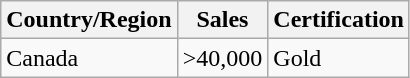<table class="wikitable">
<tr>
<th>Country/Region</th>
<th>Sales</th>
<th>Certification</th>
</tr>
<tr>
<td>Canada</td>
<td>>40,000</td>
<td>Gold</td>
</tr>
</table>
